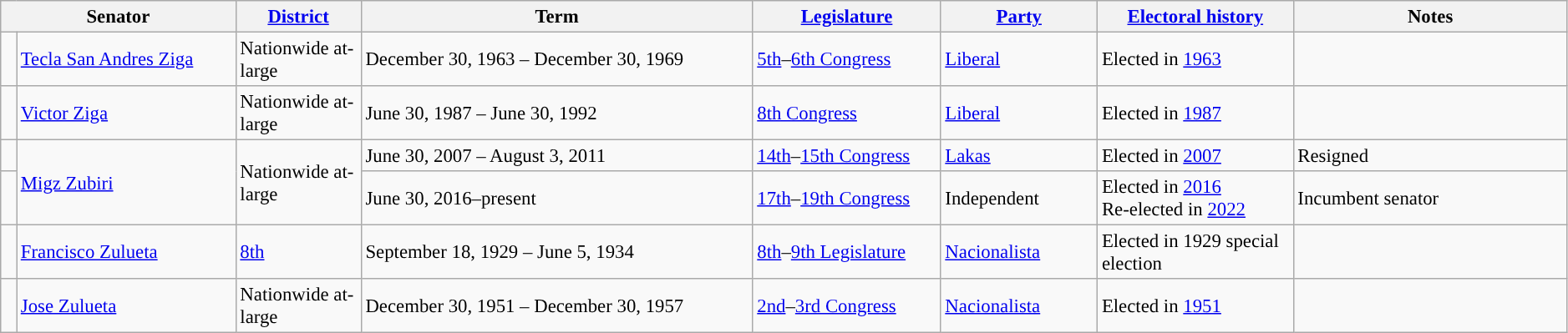<table class="wikitable" style="font-size:95%" width=99%>
<tr>
<th colspan="2" width="15%">Senator</th>
<th width="8%"><a href='#'>District</a></th>
<th width="25%">Term</th>
<th width="12%"><a href='#'>Legislature</a></th>
<th width="10%"><a href='#'>Party</a></th>
<th width="12.5%"><a href='#'>Electoral history</a></th>
<th width="17.5%">Notes</th>
</tr>
<tr>
<td width=1% style="background-color:"></td>
<td><a href='#'>Tecla San Andres Ziga</a></td>
<td>Nationwide at-large</td>
<td>December 30, 1963 – December 30, 1969</td>
<td><a href='#'>5th</a>–<a href='#'>6th Congress</a></td>
<td><a href='#'>Liberal</a></td>
<td>Elected in <a href='#'>1963</a></td>
<td></td>
</tr>
<tr>
<td style="background-color:"></td>
<td><a href='#'>Victor Ziga</a></td>
<td>Nationwide at-large</td>
<td>June 30, 1987 – June 30, 1992</td>
<td><a href='#'>8th Congress</a></td>
<td><a href='#'>Liberal</a></td>
<td>Elected in <a href='#'>1987</a></td>
<td></td>
</tr>
<tr>
<td style="background-color:"></td>
<td rowspan="2"><a href='#'>Migz Zubiri</a></td>
<td rowspan="2">Nationwide at-large</td>
<td>June 30, 2007 – August 3, 2011</td>
<td><a href='#'>14th</a>–<a href='#'>15th Congress</a></td>
<td><a href='#'>Lakas</a></td>
<td>Elected in <a href='#'>2007</a></td>
<td>Resigned</td>
</tr>
<tr>
<td style="background-color:"></td>
<td>June 30, 2016–present</td>
<td><a href='#'>17th</a>–<a href='#'>19th Congress</a></td>
<td>Independent</td>
<td>Elected in <a href='#'>2016</a><br>Re-elected in <a href='#'>2022</a></td>
<td>Incumbent senator</td>
</tr>
<tr>
<td style="background-color:"></td>
<td><a href='#'>Francisco Zulueta</a></td>
<td><a href='#'>8th</a></td>
<td>September 18, 1929 – June 5, 1934</td>
<td><a href='#'>8th</a>–<a href='#'>9th Legislature</a></td>
<td><a href='#'>Nacionalista</a></td>
<td>Elected in 1929 special election</td>
<td></td>
</tr>
<tr>
<td style="background-color:"></td>
<td><a href='#'>Jose Zulueta</a></td>
<td>Nationwide at-large</td>
<td>December 30, 1951 – December 30, 1957</td>
<td><a href='#'>2nd</a>–<a href='#'>3rd Congress</a></td>
<td><a href='#'>Nacionalista</a></td>
<td>Elected in <a href='#'>1951</a></td>
<td></td>
</tr>
</table>
